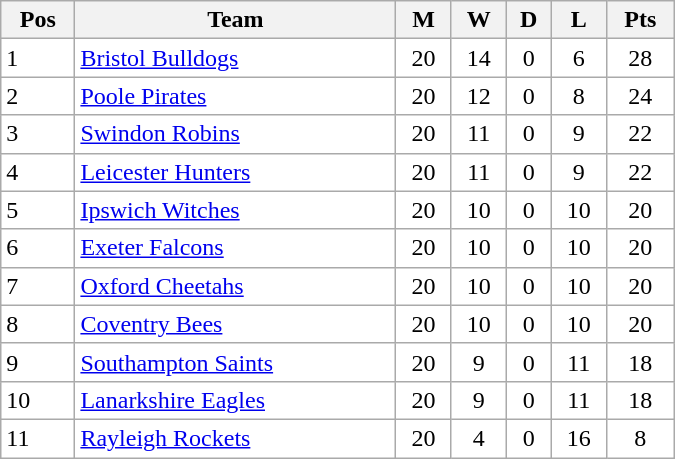<table class=wikitable width="450" style="background:#FFFFFF;">
<tr>
<th>Pos</th>
<th>Team</th>
<th>M</th>
<th>W</th>
<th>D</th>
<th>L</th>
<th>Pts</th>
</tr>
<tr>
<td>1</td>
<td><a href='#'>Bristol Bulldogs</a></td>
<td align="center">20</td>
<td align="center">14</td>
<td align="center">0</td>
<td align="center">6</td>
<td align="center">28</td>
</tr>
<tr>
<td>2</td>
<td><a href='#'>Poole Pirates</a></td>
<td align="center">20</td>
<td align="center">12</td>
<td align="center">0</td>
<td align="center">8</td>
<td align="center">24</td>
</tr>
<tr>
<td>3</td>
<td><a href='#'>Swindon Robins</a></td>
<td align="center">20</td>
<td align="center">11</td>
<td align="center">0</td>
<td align="center">9</td>
<td align="center">22</td>
</tr>
<tr>
<td>4</td>
<td><a href='#'>Leicester Hunters</a></td>
<td align="center">20</td>
<td align="center">11</td>
<td align="center">0</td>
<td align="center">9</td>
<td align="center">22</td>
</tr>
<tr>
<td>5</td>
<td><a href='#'>Ipswich Witches</a></td>
<td align="center">20</td>
<td align="center">10</td>
<td align="center">0</td>
<td align="center">10</td>
<td align="center">20</td>
</tr>
<tr>
<td>6</td>
<td><a href='#'>Exeter Falcons</a></td>
<td align="center">20</td>
<td align="center">10</td>
<td align="center">0</td>
<td align="center">10</td>
<td align="center">20</td>
</tr>
<tr>
<td>7</td>
<td><a href='#'>Oxford Cheetahs</a></td>
<td align="center">20</td>
<td align="center">10</td>
<td align="center">0</td>
<td align="center">10</td>
<td align="center">20</td>
</tr>
<tr>
<td>8</td>
<td><a href='#'>Coventry Bees</a></td>
<td align="center">20</td>
<td align="center">10</td>
<td align="center">0</td>
<td align="center">10</td>
<td align="center">20</td>
</tr>
<tr>
<td>9</td>
<td><a href='#'>Southampton Saints</a></td>
<td align="center">20</td>
<td align="center">9</td>
<td align="center">0</td>
<td align="center">11</td>
<td align="center">18</td>
</tr>
<tr>
<td>10</td>
<td><a href='#'>Lanarkshire Eagles</a></td>
<td align="center">20</td>
<td align="center">9</td>
<td align="center">0</td>
<td align="center">11</td>
<td align="center">18</td>
</tr>
<tr>
<td>11</td>
<td><a href='#'>Rayleigh Rockets</a></td>
<td align="center">20</td>
<td align="center">4</td>
<td align="center">0</td>
<td align="center">16</td>
<td align="center">8</td>
</tr>
</table>
